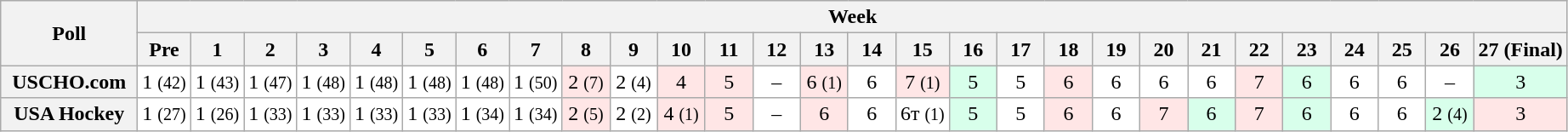<table class="wikitable" style="white-space:nowrap;">
<tr>
<th scope="col" width="100" rowspan="2">Poll</th>
<th colspan="28">Week</th>
</tr>
<tr>
<th scope="col" width="30">Pre</th>
<th scope="col" width="30">1</th>
<th scope="col" width="30">2</th>
<th scope="col" width="30">3</th>
<th scope="col" width="30">4</th>
<th scope="col" width="30">5</th>
<th scope="col" width="30">6</th>
<th scope="col" width="30">7</th>
<th scope="col" width="30">8</th>
<th scope="col" width="30">9</th>
<th scope="col" width="30">10</th>
<th scope="col" width="30">11</th>
<th scope="col" width="30">12</th>
<th scope="col" width="30">13</th>
<th scope="col" width="30">14</th>
<th scope="col" width="30">15</th>
<th scope="col" width="30">16</th>
<th scope="col" width="30">17</th>
<th scope="col" width="30">18</th>
<th scope="col" width="30">19</th>
<th scope="col" width="30">20</th>
<th scope="col" width="30">21</th>
<th scope="col" width="30">22</th>
<th scope="col" width="30">23</th>
<th scope="col" width="30">24</th>
<th scope="col" width="30">25</th>
<th scope="col" width="30">26</th>
<th scope="col" width="30">27 (Final)</th>
</tr>
<tr style="text-align:center;">
<th>USCHO.com</th>
<td bgcolor=FFFFFF>1 <small>(42)</small></td>
<td bgcolor=FFFFFF>1 <small>(43)</small></td>
<td bgcolor=FFFFFF>1 <small>(47)</small></td>
<td bgcolor=FFFFFF>1 <small>(48)</small></td>
<td bgcolor=FFFFFF>1 <small>(48)</small></td>
<td bgcolor=FFFFFF>1 <small>(48)</small></td>
<td bgcolor=FFFFFF>1 <small>(48)</small></td>
<td bgcolor=FFFFFF>1 <small>(50)</small></td>
<td bgcolor=FFE6E6>2 <small>(7)</small></td>
<td bgcolor=FFFFFF>2 <small>(4)</small></td>
<td bgcolor=FFE6E6>4</td>
<td bgcolor=FFE6E6>5</td>
<td bgcolor=FFFFFF>–</td>
<td bgcolor=FFE6E6>6 <small>(1)</small></td>
<td bgcolor=FFFFFF>6</td>
<td bgcolor=FFE6E6>7 <small>(1)</small></td>
<td bgcolor=D8FFEB>5</td>
<td bgcolor=FFFFFF>5</td>
<td bgcolor=FFE6E6>6</td>
<td bgcolor=FFFFFF>6</td>
<td bgcolor=FFFFFF>6</td>
<td bgcolor=FFFFFF>6</td>
<td bgcolor=FFE6E6>7</td>
<td bgcolor=D8FFEB>6</td>
<td bgcolor=FFFFFF>6</td>
<td bgcolor=FFFFFF>6</td>
<td bgcolor=FFFFFF>–</td>
<td bgcolor=D8FFEB>3</td>
</tr>
<tr style="text-align:center;">
<th>USA Hockey</th>
<td bgcolor=FFFFFF>1 <small>(27)</small></td>
<td bgcolor=FFFFFF>1 <small>(26)</small></td>
<td bgcolor=FFFFFF>1 <small>(33)</small></td>
<td bgcolor=FFFFFF>1 <small>(33)</small></td>
<td bgcolor=FFFFFF>1 <small>(33)</small></td>
<td bgcolor=FFFFFF>1 <small>(33)</small></td>
<td bgcolor=FFFFFF>1 <small>(34)</small></td>
<td bgcolor=FFFFFF>1 <small>(34)</small></td>
<td bgcolor=FFE6E6>2 <small>(5)</small></td>
<td bgcolor=FFFFFF>2 <small>(2)</small></td>
<td bgcolor=FFE6E6>4 <small>(1)</small></td>
<td bgcolor=FFE6E6>5</td>
<td bgcolor=FFFFFF>–</td>
<td bgcolor=FFE6E6>6</td>
<td bgcolor=FFFFFF>6</td>
<td bgcolor=FFFFFF>6т <small>(1)</small></td>
<td bgcolor=D8FFEB>5</td>
<td bgcolor=FFFFFF>5</td>
<td bgcolor=FFE6E6>6</td>
<td bgcolor=FFFFFF>6</td>
<td bgcolor=FFE6E6>7</td>
<td bgcolor=D8FFEB>6</td>
<td bgcolor=FFE6E6>7</td>
<td bgcolor=D8FFEB>6</td>
<td bgcolor=FFFFFF>6</td>
<td bgcolor=FFFFFF>6</td>
<td bgcolor=D8FFEB>2 <small>(4)</small></td>
<td bgcolor=FFE6E6>3</td>
</tr>
</table>
